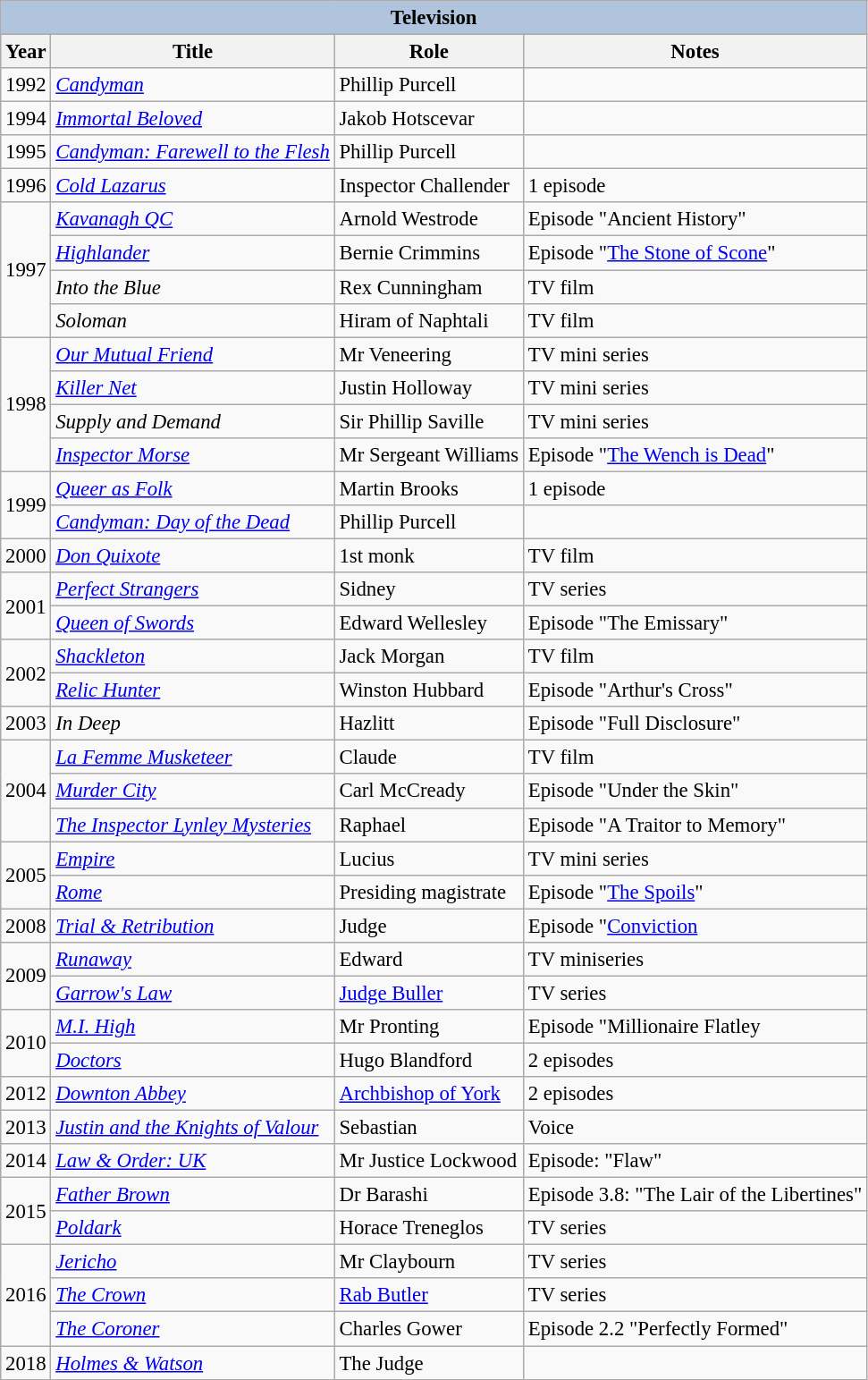<table class="wikitable" style="font-size: 95%;">
<tr>
<th colspan="4" style="background: LightSteelBlue;">Television</th>
</tr>
<tr>
<th>Year</th>
<th>Title</th>
<th>Role</th>
<th>Notes</th>
</tr>
<tr>
<td>1992</td>
<td><em><a href='#'>Candyman</a></em></td>
<td>Phillip Purcell</td>
<td></td>
</tr>
<tr>
<td>1994</td>
<td><em><a href='#'>Immortal Beloved</a></em></td>
<td>Jakob Hotscevar</td>
<td></td>
</tr>
<tr>
<td>1995</td>
<td><em><a href='#'>Candyman: Farewell to the Flesh</a></em></td>
<td>Phillip Purcell</td>
<td></td>
</tr>
<tr>
<td>1996</td>
<td><em><a href='#'>Cold Lazarus</a></em></td>
<td>Inspector Challender</td>
<td>1 episode</td>
</tr>
<tr>
<td rowspan=4>1997</td>
<td><em><a href='#'>Kavanagh QC</a></em></td>
<td>Arnold Westrode</td>
<td>Episode "Ancient History"</td>
</tr>
<tr>
<td><em><a href='#'>Highlander</a></em></td>
<td>Bernie Crimmins</td>
<td>Episode "<a href='#'>The Stone of Scone</a>"</td>
</tr>
<tr>
<td><em>Into the Blue</em></td>
<td>Rex Cunningham</td>
<td>TV film</td>
</tr>
<tr>
<td><em>Soloman</em></td>
<td>Hiram of Naphtali</td>
<td>TV film</td>
</tr>
<tr>
<td rowspan=4>1998</td>
<td><em><a href='#'>Our Mutual Friend</a></em></td>
<td>Mr Veneering</td>
<td>TV mini series</td>
</tr>
<tr>
<td><em><a href='#'>Killer Net</a></em></td>
<td>Justin Holloway</td>
<td>TV mini series</td>
</tr>
<tr>
<td><em>Supply and Demand</em></td>
<td>Sir Phillip Saville</td>
<td>TV mini series</td>
</tr>
<tr>
<td><em><a href='#'>Inspector Morse</a></em></td>
<td>Mr Sergeant Williams</td>
<td>Episode "<a href='#'>The Wench is Dead</a>"</td>
</tr>
<tr>
<td rowspan=2>1999</td>
<td><em><a href='#'>Queer as Folk</a></em></td>
<td>Martin Brooks</td>
<td>1 episode</td>
</tr>
<tr>
<td><em><a href='#'>Candyman: Day of the Dead</a></em></td>
<td>Phillip Purcell</td>
<td></td>
</tr>
<tr>
<td>2000</td>
<td><em><a href='#'>Don Quixote</a></em></td>
<td>1st monk</td>
<td>TV film</td>
</tr>
<tr>
<td rowspan=2>2001</td>
<td><em><a href='#'>Perfect Strangers</a></em></td>
<td>Sidney</td>
<td>TV series</td>
</tr>
<tr>
<td><em><a href='#'>Queen of Swords</a></em></td>
<td>Edward Wellesley</td>
<td>Episode "The Emissary"</td>
</tr>
<tr>
<td rowspan=2>2002</td>
<td><em><a href='#'>Shackleton</a></em></td>
<td>Jack Morgan</td>
<td>TV film</td>
</tr>
<tr>
<td><em><a href='#'>Relic Hunter</a></em></td>
<td>Winston Hubbard</td>
<td>Episode "Arthur's Cross"</td>
</tr>
<tr>
<td>2003</td>
<td><em>In Deep</em></td>
<td>Hazlitt</td>
<td>Episode "Full Disclosure"</td>
</tr>
<tr>
<td rowspan=3>2004</td>
<td><em><a href='#'>La Femme Musketeer</a></em></td>
<td>Claude</td>
<td>TV film</td>
</tr>
<tr>
<td><em><a href='#'>Murder City</a></em></td>
<td>Carl McCready</td>
<td>Episode "Under the Skin"</td>
</tr>
<tr>
<td><em><a href='#'>The Inspector Lynley Mysteries</a></em></td>
<td>Raphael</td>
<td>Episode "A Traitor to Memory"</td>
</tr>
<tr>
<td rowspan=2>2005</td>
<td><em><a href='#'>Empire</a></em></td>
<td>Lucius</td>
<td>TV mini series</td>
</tr>
<tr>
<td><em><a href='#'>Rome</a></em></td>
<td>Presiding magistrate</td>
<td>Episode  "<a href='#'>The Spoils</a>"</td>
</tr>
<tr>
<td>2008</td>
<td><em><a href='#'>Trial & Retribution</a></em></td>
<td>Judge</td>
<td>Episode "<a href='#'>Conviction</a></td>
</tr>
<tr>
<td rowspan=2>2009</td>
<td><em><a href='#'>Runaway</a></em></td>
<td>Edward</td>
<td>TV miniseries</td>
</tr>
<tr>
<td><em><a href='#'>Garrow's Law</a></em></td>
<td><a href='#'>Judge Buller</a></td>
<td>TV series</td>
</tr>
<tr>
<td rowspan=2>2010</td>
<td><em><a href='#'>M.I. High</a></em></td>
<td>Mr Pronting</td>
<td>Episode "Millionaire Flatley</td>
</tr>
<tr>
<td><em><a href='#'>Doctors</a></em></td>
<td>Hugo Blandford</td>
<td>2 episodes</td>
</tr>
<tr>
<td>2012</td>
<td><em><a href='#'>Downton Abbey</a></em></td>
<td><a href='#'>Archbishop of York</a></td>
<td>2 episodes</td>
</tr>
<tr>
<td>2013</td>
<td><em><a href='#'>Justin and the Knights of Valour</a></em></td>
<td>Sebastian</td>
<td>Voice</td>
</tr>
<tr>
<td>2014</td>
<td><em><a href='#'>Law & Order: UK</a></em></td>
<td>Mr Justice Lockwood</td>
<td>Episode: "Flaw"</td>
</tr>
<tr>
<td rowspan=2>2015</td>
<td><em><a href='#'>Father Brown</a></em></td>
<td>Dr Barashi</td>
<td>Episode 3.8: "The Lair of the Libertines"</td>
</tr>
<tr>
<td><em><a href='#'>Poldark</a></em></td>
<td>Horace Treneglos</td>
<td>TV series</td>
</tr>
<tr>
<td rowspan=3>2016</td>
<td><em><a href='#'>Jericho</a></em></td>
<td>Mr Claybourn</td>
<td>TV series</td>
</tr>
<tr>
<td><em><a href='#'>The Crown</a></em></td>
<td><a href='#'>Rab Butler</a></td>
<td>TV series</td>
</tr>
<tr>
<td><em><a href='#'>The Coroner</a></em></td>
<td>Charles Gower</td>
<td>Episode 2.2 "Perfectly Formed"</td>
</tr>
<tr>
<td rowspan=3>2018</td>
<td><em><a href='#'>Holmes & Watson</a></em></td>
<td>The Judge</td>
<td></td>
</tr>
</table>
